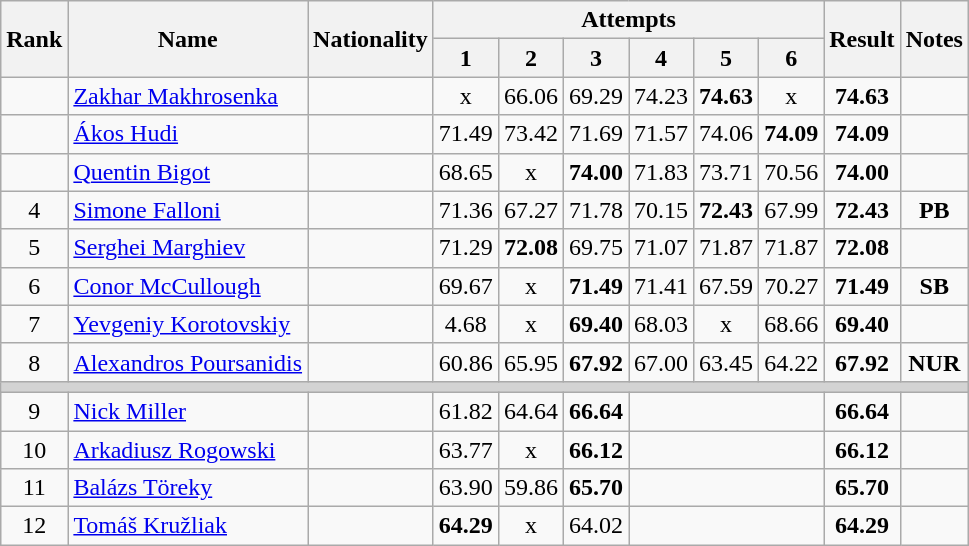<table class="wikitable sortable" style="text-align:center">
<tr>
<th rowspan=2>Rank</th>
<th rowspan=2>Name</th>
<th rowspan=2>Nationality</th>
<th colspan=6>Attempts</th>
<th rowspan=2>Result</th>
<th rowspan=2>Notes</th>
</tr>
<tr>
<th>1</th>
<th>2</th>
<th>3</th>
<th>4</th>
<th>5</th>
<th>6</th>
</tr>
<tr>
<td></td>
<td align=left><a href='#'>Zakhar Makhrosenka</a></td>
<td align=left></td>
<td>x</td>
<td>66.06</td>
<td>69.29</td>
<td>74.23</td>
<td><strong>74.63</strong></td>
<td>x</td>
<td><strong>74.63</strong></td>
<td></td>
</tr>
<tr>
<td></td>
<td align=left><a href='#'>Ákos Hudi</a></td>
<td align=left></td>
<td>71.49</td>
<td>73.42</td>
<td>71.69</td>
<td>71.57</td>
<td>74.06</td>
<td><strong>74.09</strong></td>
<td><strong>74.09</strong></td>
<td></td>
</tr>
<tr>
<td></td>
<td align=left><a href='#'>Quentin Bigot</a></td>
<td align=left></td>
<td>68.65</td>
<td>x</td>
<td><strong>74.00</strong></td>
<td>71.83</td>
<td>73.71</td>
<td>70.56</td>
<td><strong>74.00</strong></td>
<td></td>
</tr>
<tr>
<td>4</td>
<td align=left><a href='#'>Simone Falloni</a></td>
<td align=left></td>
<td>71.36</td>
<td>67.27</td>
<td>71.78</td>
<td>70.15</td>
<td><strong>72.43</strong></td>
<td>67.99</td>
<td><strong>72.43</strong></td>
<td><strong>PB</strong></td>
</tr>
<tr>
<td>5</td>
<td align=left><a href='#'>Serghei Marghiev</a></td>
<td align=left></td>
<td>71.29</td>
<td><strong>72.08</strong></td>
<td>69.75</td>
<td>71.07</td>
<td>71.87</td>
<td>71.87</td>
<td><strong>72.08</strong></td>
<td></td>
</tr>
<tr>
<td>6</td>
<td align=left><a href='#'>Conor McCullough</a></td>
<td align=left></td>
<td>69.67</td>
<td>x</td>
<td><strong>71.49</strong></td>
<td>71.41</td>
<td>67.59</td>
<td>70.27</td>
<td><strong>71.49</strong></td>
<td><strong>SB</strong></td>
</tr>
<tr>
<td>7</td>
<td align=left><a href='#'>Yevgeniy Korotovskiy</a></td>
<td align=left></td>
<td>4.68</td>
<td>x</td>
<td><strong>69.40</strong></td>
<td>68.03</td>
<td>x</td>
<td>68.66</td>
<td><strong>69.40</strong></td>
<td></td>
</tr>
<tr>
<td>8</td>
<td align=left><a href='#'>Alexandros Poursanidis</a></td>
<td align=left></td>
<td>60.86</td>
<td>65.95</td>
<td><strong>67.92</strong></td>
<td>67.00</td>
<td>63.45</td>
<td>64.22</td>
<td><strong>67.92</strong></td>
<td><strong>NUR</strong></td>
</tr>
<tr>
<td colspan=11 bgcolor=lightgray></td>
</tr>
<tr>
<td>9</td>
<td align=left><a href='#'>Nick Miller</a></td>
<td align=left></td>
<td>61.82</td>
<td>64.64</td>
<td><strong>66.64</strong></td>
<td colspan=3></td>
<td><strong>66.64</strong></td>
<td></td>
</tr>
<tr>
<td>10</td>
<td align=left><a href='#'>Arkadiusz Rogowski</a></td>
<td align=left></td>
<td>63.77</td>
<td>x</td>
<td><strong>66.12</strong></td>
<td colspan=3></td>
<td><strong>66.12</strong></td>
<td></td>
</tr>
<tr>
<td>11</td>
<td align=left><a href='#'>Balázs Töreky</a></td>
<td align=left></td>
<td>63.90</td>
<td>59.86</td>
<td><strong>65.70</strong></td>
<td colspan=3></td>
<td><strong>65.70</strong></td>
<td></td>
</tr>
<tr>
<td>12</td>
<td align=left><a href='#'>Tomáš Kružliak</a></td>
<td align=left></td>
<td><strong>64.29</strong></td>
<td>x</td>
<td>64.02</td>
<td colspan=3></td>
<td><strong>64.29</strong></td>
<td></td>
</tr>
</table>
